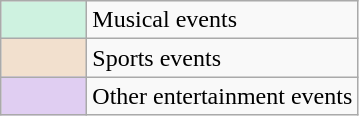<table class="wikitable">
<tr>
<td style="width:50px; background:#cef2e0;"></td>
<td>Musical events</td>
</tr>
<tr>
<td style="width:50px; background:#f2e0ce;"></td>
<td>Sports events</td>
</tr>
<tr>
<td style="width:50px; background:#e0cef2;"></td>
<td>Other entertainment events</td>
</tr>
</table>
